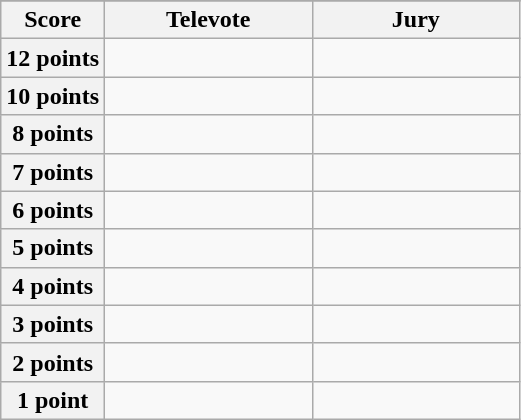<table class="wikitable">
<tr>
</tr>
<tr>
<th scope="col" width="20%">Score</th>
<th scope="col" width="40%">Televote</th>
<th scope="col" width="40%">Jury</th>
</tr>
<tr>
<th scope="row">12 points</th>
<td></td>
<td></td>
</tr>
<tr>
<th scope="row">10 points</th>
<td></td>
<td></td>
</tr>
<tr>
<th scope="row">8 points</th>
<td></td>
<td></td>
</tr>
<tr>
<th scope="row">7 points</th>
<td></td>
<td></td>
</tr>
<tr>
<th scope="row">6 points</th>
<td></td>
<td></td>
</tr>
<tr>
<th scope="row">5 points</th>
<td></td>
<td></td>
</tr>
<tr>
<th scope="row">4 points</th>
<td></td>
<td></td>
</tr>
<tr>
<th scope="row">3 points</th>
<td></td>
<td></td>
</tr>
<tr>
<th scope="row">2 points</th>
<td></td>
<td></td>
</tr>
<tr>
<th scope="row">1 point</th>
<td></td>
<td></td>
</tr>
</table>
